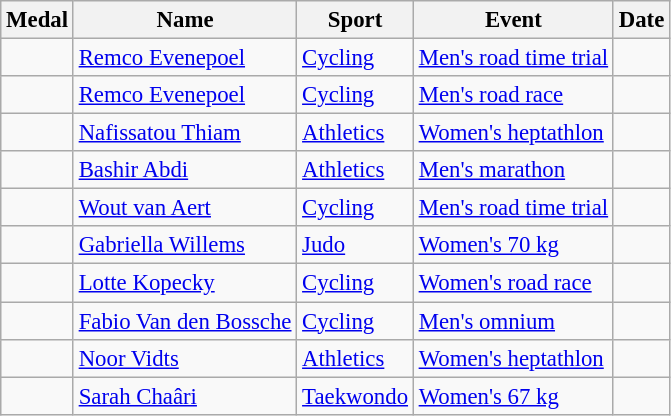<table class="wikitable sortable" style="font-size: 95%;">
<tr>
<th>Medal</th>
<th>Name</th>
<th>Sport</th>
<th>Event</th>
<th>Date</th>
</tr>
<tr>
<td></td>
<td><a href='#'>Remco Evenepoel</a></td>
<td><a href='#'>Cycling</a></td>
<td><a href='#'>Men's road time trial</a></td>
<td></td>
</tr>
<tr>
<td></td>
<td><a href='#'>Remco Evenepoel</a></td>
<td><a href='#'>Cycling</a></td>
<td><a href='#'>Men's road race</a></td>
<td></td>
</tr>
<tr>
<td></td>
<td><a href='#'>Nafissatou Thiam</a></td>
<td><a href='#'>Athletics</a></td>
<td><a href='#'>Women's heptathlon</a></td>
<td></td>
</tr>
<tr>
<td></td>
<td><a href='#'>Bashir Abdi</a></td>
<td><a href='#'>Athletics</a></td>
<td><a href='#'>Men's marathon</a></td>
<td></td>
</tr>
<tr>
<td></td>
<td><a href='#'>Wout van Aert</a></td>
<td><a href='#'>Cycling</a></td>
<td><a href='#'>Men's road time trial</a></td>
<td></td>
</tr>
<tr>
<td></td>
<td><a href='#'>Gabriella Willems</a></td>
<td><a href='#'>Judo</a></td>
<td><a href='#'>Women's 70 kg</a></td>
<td></td>
</tr>
<tr>
<td></td>
<td><a href='#'>Lotte Kopecky</a></td>
<td><a href='#'>Cycling</a></td>
<td><a href='#'>Women's road race</a></td>
<td></td>
</tr>
<tr>
<td></td>
<td><a href='#'>Fabio Van den Bossche</a></td>
<td><a href='#'>Cycling</a></td>
<td><a href='#'>Men's omnium</a></td>
<td></td>
</tr>
<tr>
<td></td>
<td><a href='#'>Noor Vidts</a></td>
<td><a href='#'>Athletics</a></td>
<td><a href='#'>Women's heptathlon</a></td>
<td></td>
</tr>
<tr>
<td></td>
<td><a href='#'>Sarah Chaâri</a></td>
<td><a href='#'>Taekwondo</a></td>
<td><a href='#'>Women's 67 kg</a></td>
<td></td>
</tr>
</table>
